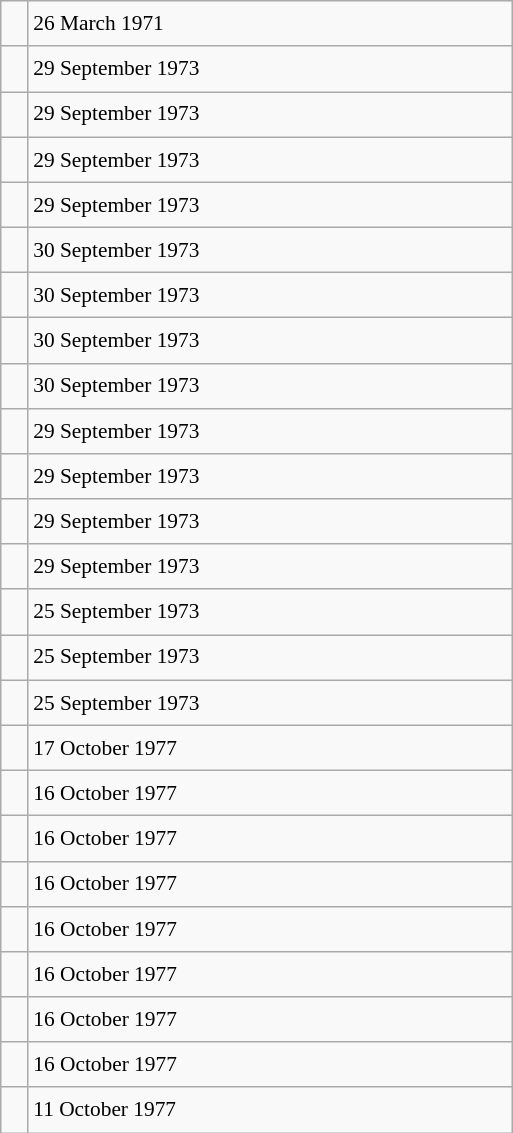<table class="wikitable" style="font-size: 89%; float: left; width: 24em; margin-right: 1em; line-height: 1.65em">
<tr>
<td></td>
<td>26 March 1971</td>
</tr>
<tr>
<td></td>
<td>29 September 1973</td>
</tr>
<tr>
<td></td>
<td>29 September 1973</td>
</tr>
<tr>
<td></td>
<td>29 September 1973</td>
</tr>
<tr>
<td></td>
<td>29 September 1973</td>
</tr>
<tr>
<td></td>
<td>30 September 1973</td>
</tr>
<tr>
<td></td>
<td>30 September 1973</td>
</tr>
<tr>
<td></td>
<td>30 September 1973</td>
</tr>
<tr>
<td></td>
<td>30 September 1973</td>
</tr>
<tr>
<td></td>
<td>29 September 1973</td>
</tr>
<tr>
<td></td>
<td>29 September 1973</td>
</tr>
<tr>
<td></td>
<td>29 September 1973</td>
</tr>
<tr>
<td></td>
<td>29 September 1973</td>
</tr>
<tr>
<td></td>
<td>25 September 1973</td>
</tr>
<tr>
<td></td>
<td>25 September 1973</td>
</tr>
<tr>
<td></td>
<td>25 September 1973</td>
</tr>
<tr>
<td></td>
<td>17 October 1977</td>
</tr>
<tr>
<td></td>
<td>16 October 1977</td>
</tr>
<tr>
<td></td>
<td>16 October 1977</td>
</tr>
<tr>
<td></td>
<td>16 October 1977</td>
</tr>
<tr>
<td></td>
<td>16 October 1977</td>
</tr>
<tr>
<td></td>
<td>16 October 1977</td>
</tr>
<tr>
<td></td>
<td>16 October 1977</td>
</tr>
<tr>
<td></td>
<td>16 October 1977</td>
</tr>
<tr>
<td></td>
<td>11 October 1977</td>
</tr>
</table>
